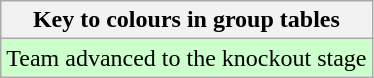<table class="wikitable">
<tr>
<th>Key to colours in group tables</th>
</tr>
<tr>
<td bgcolor="#ccffcc">Team advanced to the knockout stage</td>
</tr>
</table>
